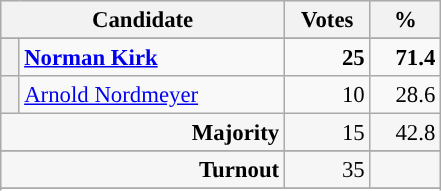<table class="wikitable" style="font-size: 95%;">
<tr style="background-color:#E9E9E9">
<th colspan="2" style="width: 170px">Candidate</th>
<th style="width: 50px">Votes</th>
<th style="width: 40px">%</th>
</tr>
<tr>
</tr>
<tr>
<th width=5 style="background-color: "></th>
<td style="width: 170px"><strong><a href='#'>Norman Kirk</a></strong></td>
<td align="right"><strong>25</strong></td>
<td align="right"><strong>71.4</strong></td>
</tr>
<tr>
<th style="background-color: "></th>
<td style="width: 170px"><a href='#'>Arnold Nordmeyer</a></td>
<td align="right">10</td>
<td align="right">28.6</td>
</tr>
<tr style="background-color:#F6F6F6">
<td colspan="2" align="right"><strong>Majority</strong></td>
<td align="right">15</td>
<td align="right">42.8</td>
</tr>
<tr>
</tr>
<tr style="background-color:#F6F6F6">
<td colspan="2" align="right"><strong>Turnout</strong></td>
<td align="right">35</td>
<td></td>
</tr>
<tr>
</tr>
<tr style="background-color:#F6F6F6">
</tr>
</table>
